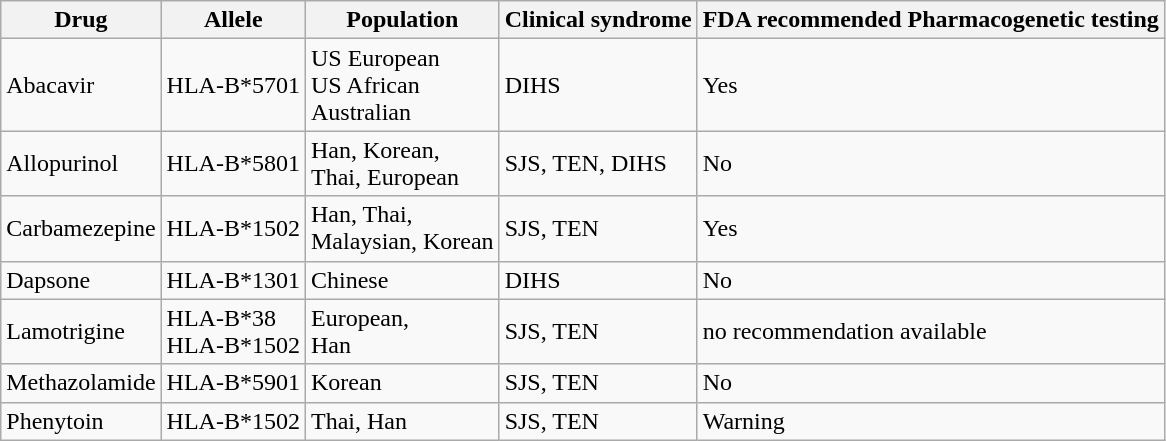<table class="wikitable">
<tr>
<th>Drug</th>
<th>Allele</th>
<th>Population</th>
<th>Clinical syndrome</th>
<th>FDA recommended Pharmacogenetic testing</th>
</tr>
<tr>
<td>Abacavir</td>
<td>HLA-B*5701</td>
<td>US European<br>US African<br>Australian</td>
<td>DIHS</td>
<td>Yes</td>
</tr>
<tr>
<td>Allopurinol</td>
<td>HLA-B*5801</td>
<td>Han, Korean,<br>Thai, European</td>
<td>SJS, TEN, DIHS</td>
<td>No</td>
</tr>
<tr>
<td>Carbamezepine</td>
<td>HLA-B*1502</td>
<td>Han, Thai,<br>Malaysian, Korean</td>
<td>SJS, TEN</td>
<td>Yes</td>
</tr>
<tr>
<td>Dapsone</td>
<td>HLA-B*1301</td>
<td>Chinese</td>
<td>DIHS</td>
<td>No</td>
</tr>
<tr>
<td>Lamotrigine</td>
<td>HLA-B*38<br>HLA-B*1502</td>
<td>European,<br>Han</td>
<td>SJS, TEN</td>
<td>no recommendation available</td>
</tr>
<tr>
<td>Methazolamide</td>
<td>HLA-B*5901</td>
<td>Korean</td>
<td>SJS, TEN</td>
<td>No</td>
</tr>
<tr>
<td>Phenytoin</td>
<td>HLA-B*1502</td>
<td>Thai, Han</td>
<td>SJS, TEN</td>
<td>Warning</td>
</tr>
</table>
